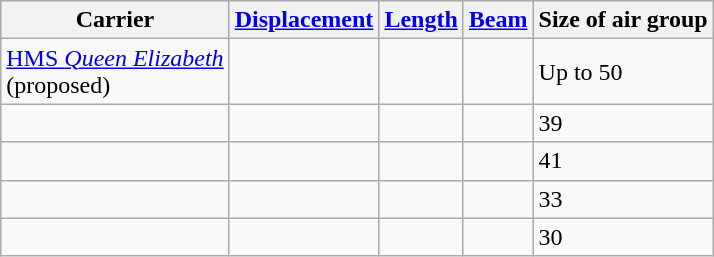<table class="wikitable">
<tr>
<th>Carrier</th>
<th><a href='#'>Displacement</a></th>
<th><a href='#'>Length</a></th>
<th><a href='#'>Beam</a></th>
<th>Size of air group</th>
</tr>
<tr>
<td><a href='#'>HMS <em>Queen Elizabeth</em></a><br>(proposed)</td>
<td></td>
<td></td>
<td></td>
<td>Up to 50</td>
</tr>
<tr>
<td></td>
<td></td>
<td></td>
<td></td>
<td>39</td>
</tr>
<tr>
<td></td>
<td></td>
<td></td>
<td></td>
<td>41</td>
</tr>
<tr>
<td></td>
<td></td>
<td></td>
<td></td>
<td>33</td>
</tr>
<tr>
<td></td>
<td></td>
<td></td>
<td></td>
<td>30</td>
</tr>
</table>
